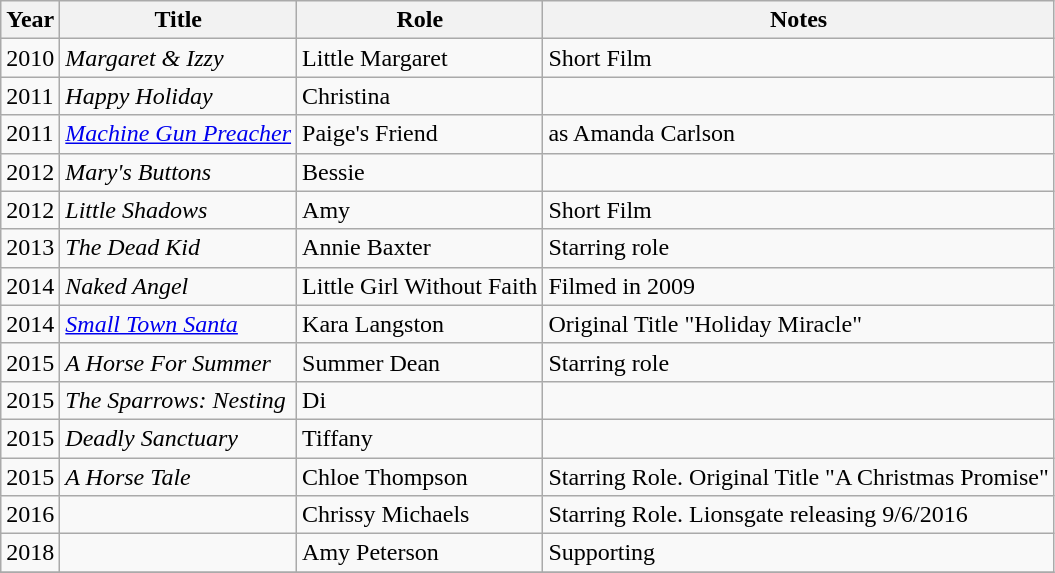<table class="wikitable sortable">
<tr>
<th>Year</th>
<th>Title</th>
<th>Role</th>
<th>Notes</th>
</tr>
<tr>
<td>2010</td>
<td><em>Margaret & Izzy</em></td>
<td>Little Margaret</td>
<td>Short Film</td>
</tr>
<tr>
<td>2011</td>
<td><em>Happy Holiday</em></td>
<td>Christina</td>
<td></td>
</tr>
<tr>
<td>2011</td>
<td><em><a href='#'>Machine Gun Preacher</a></em></td>
<td>Paige's Friend</td>
<td>as Amanda Carlson</td>
</tr>
<tr>
<td>2012</td>
<td><em>Mary's Buttons</em></td>
<td>Bessie</td>
<td></td>
</tr>
<tr>
<td>2012</td>
<td><em>Little Shadows</em></td>
<td>Amy</td>
<td>Short Film</td>
</tr>
<tr>
<td>2013</td>
<td><em>The Dead Kid</em></td>
<td>Annie Baxter</td>
<td>Starring role</td>
</tr>
<tr>
<td>2014</td>
<td><em>Naked Angel</em></td>
<td>Little Girl Without Faith</td>
<td>Filmed in 2009</td>
</tr>
<tr>
<td>2014</td>
<td><em><a href='#'>Small Town Santa</a></em></td>
<td>Kara Langston</td>
<td>Original Title "Holiday Miracle"</td>
</tr>
<tr>
<td>2015</td>
<td><em>A Horse For Summer</em></td>
<td>Summer Dean</td>
<td>Starring role</td>
</tr>
<tr>
<td>2015</td>
<td><em>The Sparrows: Nesting</em></td>
<td>Di</td>
<td></td>
</tr>
<tr>
<td>2015</td>
<td><em>Deadly Sanctuary</em></td>
<td>Tiffany</td>
<td></td>
</tr>
<tr>
<td>2015</td>
<td><em>A Horse Tale</em></td>
<td>Chloe Thompson</td>
<td>Starring Role. Original Title "A Christmas Promise"</td>
</tr>
<tr>
<td>2016</td>
<td><em></em></td>
<td>Chrissy Michaels</td>
<td>Starring Role. Lionsgate releasing 9/6/2016</td>
</tr>
<tr>
<td>2018</td>
<td><em></em></td>
<td>Amy Peterson</td>
<td>Supporting</td>
</tr>
<tr>
</tr>
</table>
